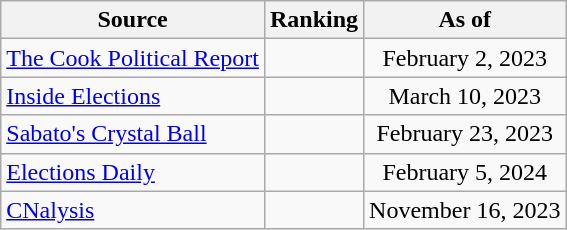<table class="wikitable" style="text-align:center">
<tr>
<th>Source</th>
<th>Ranking</th>
<th>As of</th>
</tr>
<tr>
<td style="text-align:left"><a href='#'>The Cook Political Report</a></td>
<td></td>
<td>February 2, 2023</td>
</tr>
<tr>
<td style="text-align:left"><a href='#'>Inside Elections</a></td>
<td></td>
<td>March 10, 2023</td>
</tr>
<tr>
<td style="text-align:left"><a href='#'>Sabato's Crystal Ball</a></td>
<td></td>
<td>February 23, 2023</td>
</tr>
<tr>
<td style="text-align:left"><a href='#'>Elections Daily</a></td>
<td></td>
<td>February 5, 2024</td>
</tr>
<tr>
<td style="text-align:left"><a href='#'>CNalysis</a></td>
<td></td>
<td>November 16, 2023</td>
</tr>
</table>
